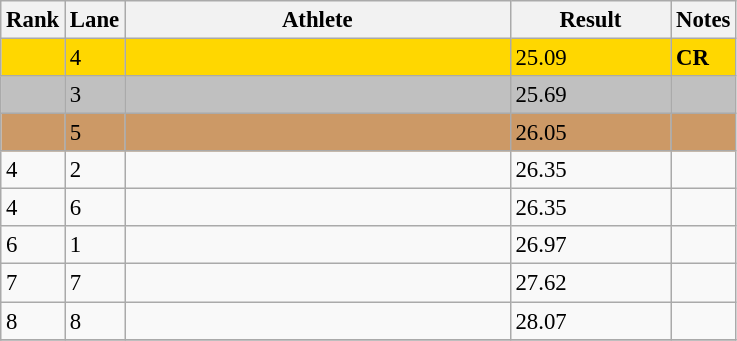<table class="wikitable" style="font-size:95%" style="width:35em;" style="text-align:center">
<tr>
<th>Rank</th>
<th>Lane</th>
<th width=250>Athlete</th>
<th width=100>Result</th>
<th>Notes</th>
</tr>
<tr bgcolor=gold>
<td></td>
<td>4</td>
<td align=left></td>
<td>25.09</td>
<td><strong>CR</strong></td>
</tr>
<tr bgcolor=silver>
<td></td>
<td>3</td>
<td align=left></td>
<td>25.69</td>
<td></td>
</tr>
<tr bgcolor=cc9966>
<td></td>
<td>5</td>
<td align=left></td>
<td>26.05</td>
<td></td>
</tr>
<tr>
<td>4</td>
<td>2</td>
<td align=left></td>
<td>26.35</td>
<td></td>
</tr>
<tr>
<td>4</td>
<td>6</td>
<td align=left></td>
<td>26.35</td>
<td></td>
</tr>
<tr>
<td>6</td>
<td>1</td>
<td align=left></td>
<td>26.97</td>
<td></td>
</tr>
<tr>
<td>7</td>
<td>7</td>
<td align=left></td>
<td>27.62</td>
<td></td>
</tr>
<tr>
<td>8</td>
<td>8</td>
<td align=left></td>
<td>28.07</td>
<td></td>
</tr>
<tr>
</tr>
</table>
